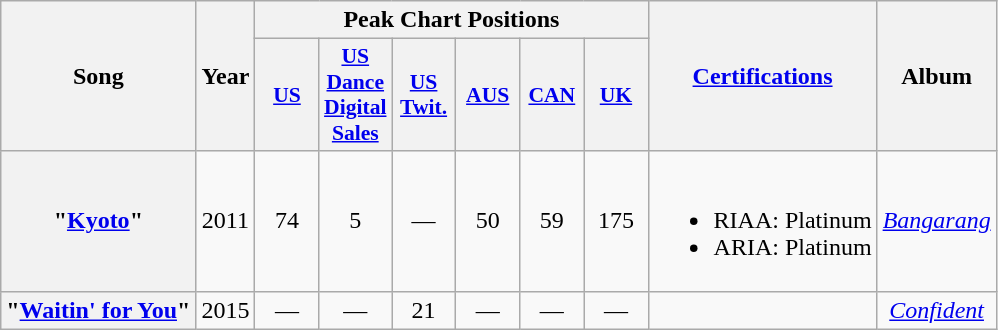<table class="wikitable plainrowheaders" style="text-align:center">
<tr>
<th rowspan="2">Song</th>
<th rowspan="2">Year</th>
<th colspan="6">Peak Chart Positions</th>
<th rowspan="2"><a href='#'>Certifications</a></th>
<th rowspan="2">Album</th>
</tr>
<tr>
<th scope="col" style="width:2.5em;font-size:90%;"><a href='#'>US</a></th>
<th scope="col" style="width:2.5em;font-size:90%;"><a href='#'>US Dance Digital Sales</a></th>
<th scope="col" style="width:2.5em;font-size:90%;"><a href='#'>US Twit.</a></th>
<th scope="col" style="width:2.5em;font-size:90%;"><a href='#'>AUS</a></th>
<th scope="col" style="width:2.5em;font-size:90%;"><a href='#'>CAN</a></th>
<th scope="col" style="width:2.5em;font-size:90%;"><a href='#'>UK</a></th>
</tr>
<tr>
<th scope="row">"<a href='#'>Kyoto</a>"<br></th>
<td>2011</td>
<td>74</td>
<td>5</td>
<td>—</td>
<td>50</td>
<td>59</td>
<td>175</td>
<td><br><ul><li>RIAA: Platinum</li><li>ARIA: Platinum</li></ul></td>
<td><em><a href='#'>Bangarang</a></em></td>
</tr>
<tr>
<th scope="row">"<a href='#'>Waitin' for You</a>"<br></th>
<td>2015</td>
<td>—</td>
<td>—</td>
<td>21</td>
<td>—</td>
<td>—</td>
<td>—</td>
<td></td>
<td><em><a href='#'>Confident</a></em></td>
</tr>
</table>
